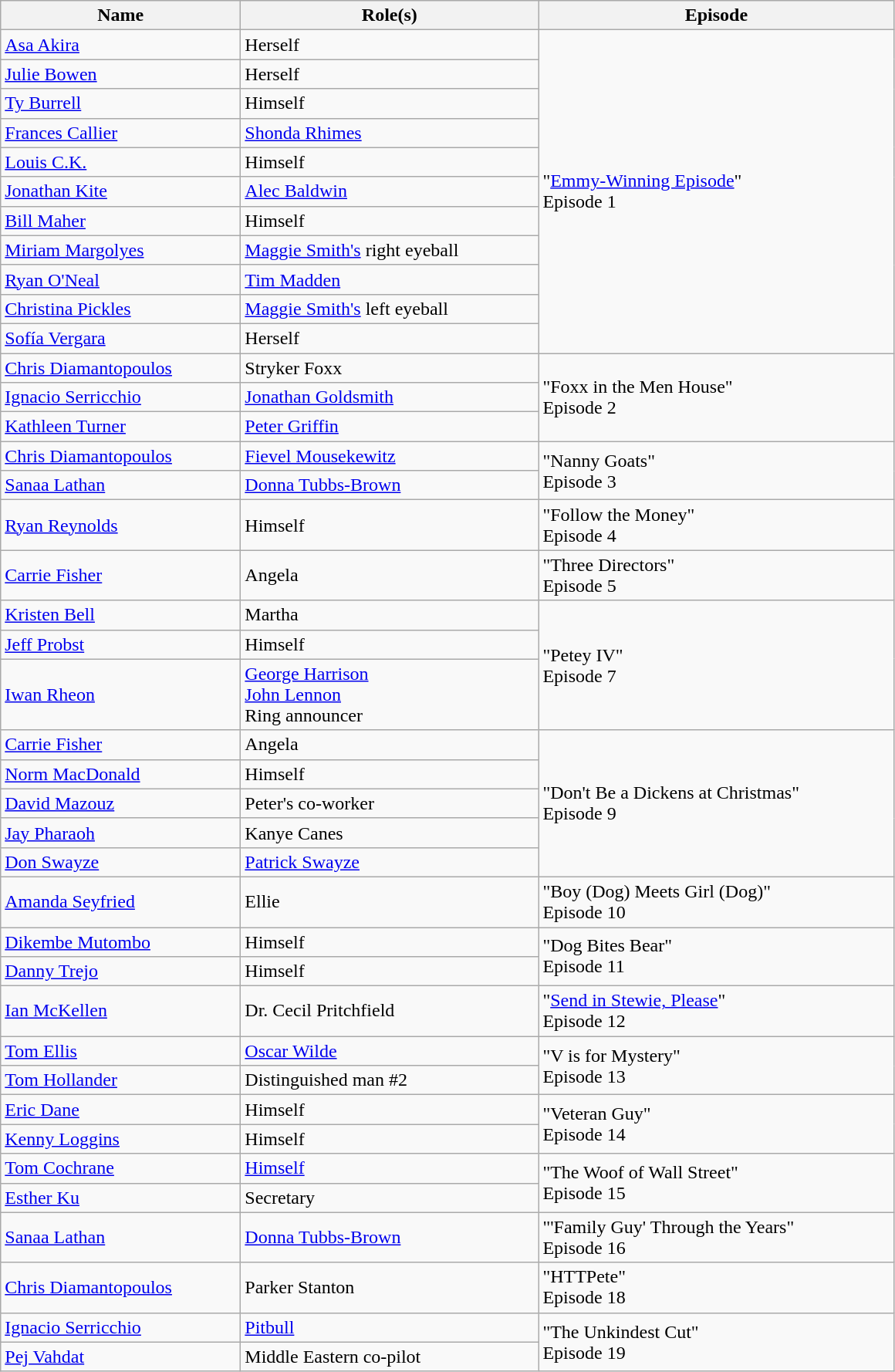<table class="wikitable">
<tr>
<th scope="col" style="width: 200px;">Name</th>
<th scope="col" style="width: 250px;">Role(s)</th>
<th scope="col" style="width: 300px;">Episode</th>
</tr>
<tr>
<td><a href='#'>Asa Akira</a></td>
<td>Herself</td>
<td rowspan="11">"<a href='#'>Emmy-Winning Episode</a>"<br>Episode 1</td>
</tr>
<tr>
<td><a href='#'>Julie Bowen</a></td>
<td>Herself</td>
</tr>
<tr>
<td><a href='#'>Ty Burrell</a></td>
<td>Himself</td>
</tr>
<tr>
<td><a href='#'>Frances Callier</a></td>
<td><a href='#'>Shonda Rhimes</a></td>
</tr>
<tr>
<td><a href='#'>Louis C.K.</a></td>
<td>Himself</td>
</tr>
<tr>
<td><a href='#'>Jonathan Kite</a></td>
<td><a href='#'>Alec Baldwin</a></td>
</tr>
<tr>
<td><a href='#'>Bill Maher</a></td>
<td>Himself</td>
</tr>
<tr>
<td><a href='#'>Miriam Margolyes</a></td>
<td><a href='#'>Maggie Smith's</a> right eyeball</td>
</tr>
<tr>
<td><a href='#'>Ryan O'Neal</a></td>
<td><a href='#'>Tim Madden</a></td>
</tr>
<tr>
<td><a href='#'>Christina Pickles</a></td>
<td><a href='#'>Maggie Smith's</a> left eyeball</td>
</tr>
<tr>
<td><a href='#'>Sofía Vergara</a></td>
<td>Herself</td>
</tr>
<tr>
<td><a href='#'>Chris Diamantopoulos</a></td>
<td>Stryker Foxx</td>
<td rowspan="3">"Foxx in the Men House"<br>Episode 2</td>
</tr>
<tr>
<td><a href='#'>Ignacio Serricchio</a></td>
<td><a href='#'>Jonathan Goldsmith</a></td>
</tr>
<tr>
<td><a href='#'>Kathleen Turner</a></td>
<td><a href='#'>Peter Griffin</a></td>
</tr>
<tr>
<td><a href='#'>Chris Diamantopoulos</a></td>
<td><a href='#'>Fievel Mousekewitz</a></td>
<td rowspan="2">"Nanny Goats"<br>Episode 3</td>
</tr>
<tr>
<td><a href='#'>Sanaa Lathan</a></td>
<td><a href='#'>Donna Tubbs-Brown</a></td>
</tr>
<tr>
<td><a href='#'>Ryan Reynolds</a></td>
<td>Himself</td>
<td>"Follow the Money"<br>Episode 4</td>
</tr>
<tr>
<td><a href='#'>Carrie Fisher</a></td>
<td>Angela</td>
<td>"Three Directors"<br>Episode 5</td>
</tr>
<tr>
<td><a href='#'>Kristen Bell</a></td>
<td>Martha</td>
<td rowspan="3">"Petey IV"<br>Episode 7</td>
</tr>
<tr>
<td><a href='#'>Jeff Probst</a></td>
<td>Himself</td>
</tr>
<tr>
<td><a href='#'>Iwan Rheon</a></td>
<td><a href='#'>George Harrison</a><br><a href='#'>John Lennon</a><br>Ring announcer</td>
</tr>
<tr>
<td><a href='#'>Carrie Fisher</a></td>
<td>Angela</td>
<td rowspan="5">"Don't Be a Dickens at Christmas"<br>Episode 9</td>
</tr>
<tr>
<td><a href='#'>Norm MacDonald</a></td>
<td>Himself</td>
</tr>
<tr>
<td><a href='#'>David Mazouz</a></td>
<td>Peter's co-worker</td>
</tr>
<tr>
<td><a href='#'>Jay Pharaoh</a></td>
<td>Kanye Canes</td>
</tr>
<tr>
<td><a href='#'>Don Swayze</a></td>
<td><a href='#'>Patrick Swayze</a></td>
</tr>
<tr>
<td><a href='#'>Amanda Seyfried</a></td>
<td>Ellie</td>
<td>"Boy (Dog) Meets Girl (Dog)"<br>Episode 10</td>
</tr>
<tr>
<td><a href='#'>Dikembe Mutombo</a></td>
<td>Himself</td>
<td rowspan="2">"Dog Bites Bear"<br>Episode 11</td>
</tr>
<tr>
<td><a href='#'>Danny Trejo</a></td>
<td>Himself</td>
</tr>
<tr>
<td><a href='#'>Ian McKellen</a></td>
<td>Dr. Cecil Pritchfield</td>
<td>"<a href='#'>Send in Stewie, Please</a>"<br>Episode 12</td>
</tr>
<tr>
<td><a href='#'>Tom Ellis</a></td>
<td><a href='#'>Oscar Wilde</a></td>
<td rowspan="2">"V is for Mystery"<br>Episode 13</td>
</tr>
<tr>
<td><a href='#'>Tom Hollander</a></td>
<td>Distinguished man #2</td>
</tr>
<tr>
<td><a href='#'>Eric Dane</a></td>
<td>Himself</td>
<td rowspan="2">"Veteran Guy"<br>Episode 14</td>
</tr>
<tr>
<td><a href='#'>Kenny Loggins</a></td>
<td>Himself</td>
</tr>
<tr>
<td><a href='#'>Tom Cochrane</a></td>
<td><a href='#'>Himself</a></td>
<td rowspan="2">"The Woof of Wall Street"<br>Episode 15</td>
</tr>
<tr>
<td><a href='#'>Esther Ku</a></td>
<td>Secretary</td>
</tr>
<tr>
<td><a href='#'>Sanaa Lathan</a></td>
<td><a href='#'>Donna Tubbs-Brown</a></td>
<td>"'Family Guy' Through the Years"<br>Episode 16</td>
</tr>
<tr>
<td><a href='#'>Chris Diamantopoulos</a></td>
<td>Parker Stanton</td>
<td>"HTTPete"<br>Episode 18</td>
</tr>
<tr>
<td><a href='#'>Ignacio Serricchio</a></td>
<td><a href='#'>Pitbull</a></td>
<td rowspan="2">"The Unkindest Cut"<br>Episode 19</td>
</tr>
<tr>
<td><a href='#'>Pej Vahdat</a></td>
<td>Middle Eastern co-pilot</td>
</tr>
</table>
